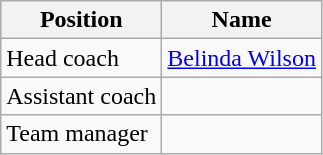<table class="wikitable">
<tr>
<th>Position</th>
<th>Name</th>
</tr>
<tr>
<td>Head coach</td>
<td> <a href='#'>Belinda Wilson</a></td>
</tr>
<tr>
<td>Assistant coach</td>
<td></td>
</tr>
<tr>
<td>Team manager</td>
<td></td>
</tr>
</table>
